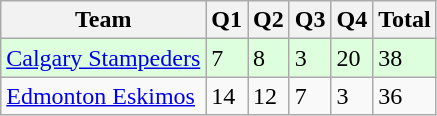<table class="wikitable">
<tr>
<th>Team</th>
<th>Q1</th>
<th>Q2</th>
<th>Q3</th>
<th>Q4</th>
<th>Total</th>
</tr>
<tr style="background-color:#ddffdd">
<td><a href='#'>Calgary Stampeders</a></td>
<td>7</td>
<td>8</td>
<td>3</td>
<td>20</td>
<td>38</td>
</tr>
<tr>
<td><a href='#'>Edmonton Eskimos</a></td>
<td>14</td>
<td>12</td>
<td>7</td>
<td>3</td>
<td>36</td>
</tr>
</table>
